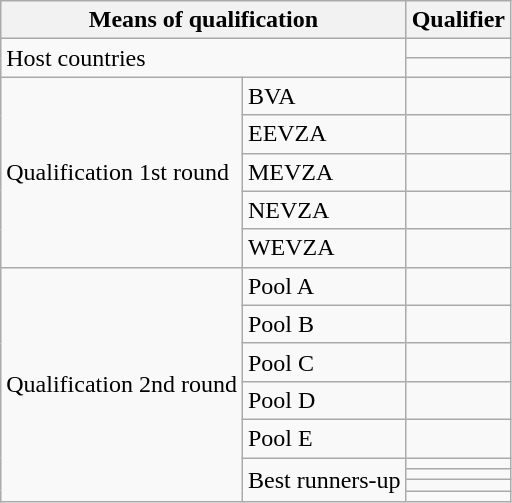<table class="wikitable">
<tr>
<th colspan=2>Means of qualification</th>
<th>Qualifier</th>
</tr>
<tr>
<td colspan=2 rowspan=2>Host countries</td>
<td></td>
</tr>
<tr>
<td></td>
</tr>
<tr>
<td rowspan=5>Qualification 1st round</td>
<td>BVA</td>
<td></td>
</tr>
<tr>
<td>EEVZA</td>
<td></td>
</tr>
<tr>
<td>MEVZA</td>
<td></td>
</tr>
<tr>
<td>NEVZA</td>
<td></td>
</tr>
<tr>
<td>WEVZA</td>
<td></td>
</tr>
<tr>
<td rowspan=9>Qualification 2nd round</td>
<td>Pool A</td>
<td></td>
</tr>
<tr>
<td>Pool B</td>
<td></td>
</tr>
<tr>
<td>Pool C</td>
<td></td>
</tr>
<tr>
<td>Pool D</td>
<td></td>
</tr>
<tr>
<td>Pool E</td>
<td></td>
</tr>
<tr>
<td rowspan=4>Best runners-up</td>
<td></td>
</tr>
<tr>
<td></td>
</tr>
<tr>
<td></td>
</tr>
<tr>
<td></td>
</tr>
</table>
